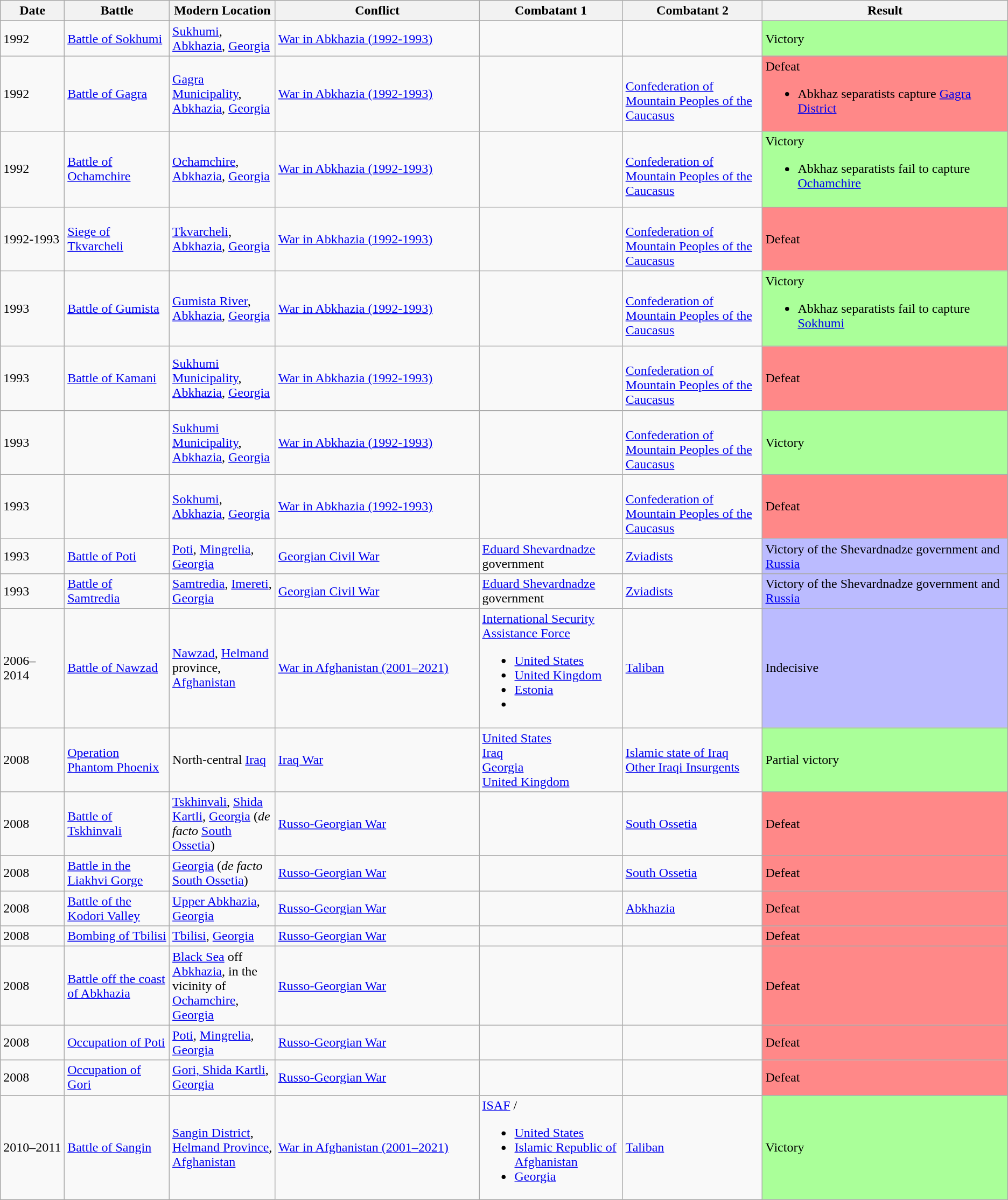<table class="wikitable" style="text-align: left;">
<tr>
<th width="78px">Date</th>
<th width="131px">Battle</th>
<th width="131px">Modern Location</th>
<th width="277px">Conflict</th>
<th width="180px">Combatant 1</th>
<th width="180px">Combatant 2</th>
<th width="330px">Result</th>
</tr>
<tr>
<td>1992</td>
<td><a href='#'>Battle of Sokhumi</a></td>
<td><a href='#'>Sukhumi</a>, <a href='#'>Abkhazia</a>, <a href='#'>Georgia</a> </td>
<td><a href='#'>War in Abkhazia (1992-1993)</a></td>
<td></td>
<td></td>
<td style="background:#AF9">Victory</td>
</tr>
<tr>
<td>1992</td>
<td><a href='#'>Battle of Gagra</a></td>
<td><a href='#'>Gagra Municipality</a>, <a href='#'>Abkhazia</a>, <a href='#'>Georgia</a> </td>
<td><a href='#'>War in Abkhazia (1992-1993)</a></td>
<td></td>
<td><br> <a href='#'>Confederation of Mountain Peoples of the Caucasus</a><br></td>
<td style="background:#F88">Defeat<br><ul><li>Abkhaz separatists capture <a href='#'>Gagra District</a></li></ul></td>
</tr>
<tr>
<td>1992</td>
<td><a href='#'>Battle of Ochamchire</a></td>
<td><a href='#'>Ochamchire</a>, <a href='#'>Abkhazia</a>, <a href='#'>Georgia</a> </td>
<td><a href='#'>War in Abkhazia (1992-1993)</a></td>
<td></td>
<td><br> <a href='#'>Confederation of Mountain Peoples of the Caucasus</a></td>
<td style="background:#AF9">Victory<br><ul><li>Abkhaz separatists fail to capture <a href='#'>Ochamchire</a></li></ul></td>
</tr>
<tr>
<td>1992-1993</td>
<td><a href='#'>Siege of Tkvarcheli</a></td>
<td><a href='#'>Tkvarcheli</a>, <a href='#'>Abkhazia</a>, <a href='#'>Georgia</a> </td>
<td><a href='#'>War in Abkhazia (1992-1993)</a></td>
<td></td>
<td><br> <a href='#'>Confederation of Mountain Peoples of the Caucasus</a><br></td>
<td style="background:#F88">Defeat</td>
</tr>
<tr>
<td>1993</td>
<td><a href='#'>Battle of Gumista</a></td>
<td><a href='#'>Gumista River</a>, <a href='#'>Abkhazia</a>, <a href='#'>Georgia</a> </td>
<td><a href='#'>War in Abkhazia (1992-1993)</a></td>
<td></td>
<td><br> <a href='#'>Confederation of Mountain Peoples of the Caucasus</a><br></td>
<td style="background:#AF9">Victory<br><ul><li>Abkhaz separatists fail to capture <a href='#'>Sokhumi</a></li></ul></td>
</tr>
<tr>
<td>1993</td>
<td><a href='#'>Battle of Kamani</a></td>
<td><a href='#'>Sukhumi Municipality</a>, <a href='#'>Abkhazia</a>, <a href='#'>Georgia</a> </td>
<td><a href='#'>War in Abkhazia (1992-1993)</a></td>
<td></td>
<td><br> <a href='#'>Confederation of Mountain Peoples of the Caucasus</a></td>
<td style="background:#F88">Defeat</td>
</tr>
<tr>
<td>1993</td>
<td></td>
<td><a href='#'>Sukhumi Municipality</a>, <a href='#'>Abkhazia</a>, <a href='#'>Georgia</a> </td>
<td><a href='#'>War in Abkhazia (1992-1993)</a></td>
<td></td>
<td><br> <a href='#'>Confederation of Mountain Peoples of the Caucasus</a><br></td>
<td style="background:#AF9">Victory</td>
</tr>
<tr>
<td>1993</td>
<td></td>
<td><a href='#'>Sokhumi</a>, <a href='#'>Abkhazia</a>, <a href='#'>Georgia</a> </td>
<td><a href='#'>War in Abkhazia (1992-1993)</a></td>
<td></td>
<td><br> <a href='#'>Confederation of Mountain Peoples of the Caucasus</a></td>
<td style="background:#F88">Defeat</td>
</tr>
<tr>
<td>1993</td>
<td><a href='#'>Battle of Poti</a></td>
<td><a href='#'>Poti</a>, <a href='#'>Mingrelia</a>, <a href='#'>Georgia</a> </td>
<td><a href='#'>Georgian Civil War</a></td>
<td> <a href='#'>Eduard Shevardnadze</a> government<br></td>
<td> <a href='#'>Zviadists</a></td>
<td style="background:#BBF">Victory of the Shevardnadze government and <a href='#'>Russia</a></td>
</tr>
<tr>
<td>1993</td>
<td><a href='#'>Battle of Samtredia</a></td>
<td><a href='#'>Samtredia</a>, <a href='#'>Imereti</a>, <a href='#'>Georgia</a> </td>
<td><a href='#'>Georgian Civil War</a></td>
<td> <a href='#'>Eduard Shevardnadze</a> government<br></td>
<td> <a href='#'>Zviadists</a></td>
<td style="background:#BBF">Victory of the Shevardnadze government and <a href='#'>Russia</a></td>
</tr>
<tr>
<td>2006–2014</td>
<td><a href='#'>Battle of Nawzad</a></td>
<td><a href='#'>Nawzad</a>, <a href='#'>Helmand</a> province, <a href='#'>Afghanistan</a> </td>
<td><a href='#'>War in Afghanistan (2001–2021)</a></td>
<td> <a href='#'>International Security Assistance Force</a><br><ul><li> <a href='#'>United States</a></li><li> <a href='#'>United Kingdom</a></li><li> <a href='#'>Estonia</a></li><li></li></ul></td>
<td> <a href='#'>Taliban</a></td>
<td style="background:#BBF">Indecisive</td>
</tr>
<tr>
<td>2008</td>
<td><a href='#'>Operation Phantom Phoenix</a></td>
<td>North-central <a href='#'>Iraq</a> </td>
<td><a href='#'>Iraq War</a></td>
<td> <a href='#'>United States</a><br> <a href='#'>Iraq</a> <br> <a href='#'>Georgia</a><br> <a href='#'>United Kingdom</a></td>
<td> <a href='#'>Islamic state of Iraq</a><br> <a href='#'>Other Iraqi Insurgents</a></td>
<td style="background:#AF9">Partial victory</td>
</tr>
<tr>
<td>2008</td>
<td><a href='#'>Battle of Tskhinvali</a></td>
<td><a href='#'>Tskhinvali</a>, <a href='#'>Shida Kartli</a>, <a href='#'>Georgia</a>  (<em>de facto</em> <a href='#'>South Ossetia</a>)</td>
<td><a href='#'>Russo-Georgian War</a></td>
<td></td>
<td> <a href='#'>South Ossetia</a><br></td>
<td style="background:#F88">Defeat</td>
</tr>
<tr>
<td>2008</td>
<td><a href='#'>Battle in the Liakhvi Gorge</a></td>
<td><a href='#'>Georgia</a>  (<em>de facto</em> <a href='#'>South Ossetia</a>)</td>
<td><a href='#'>Russo-Georgian War</a></td>
<td></td>
<td> <a href='#'>South Ossetia</a><br></td>
<td style="background:#F88">Defeat</td>
</tr>
<tr>
<td>2008</td>
<td><a href='#'>Battle of the Kodori Valley</a></td>
<td><a href='#'>Upper Abkhazia</a>, <a href='#'>Georgia</a> </td>
<td><a href='#'>Russo-Georgian War</a></td>
<td></td>
<td> <a href='#'>Abkhazia</a><br></td>
<td style="background:#F88">Defeat</td>
</tr>
<tr>
<td>2008</td>
<td><a href='#'>Bombing of Tbilisi</a></td>
<td><a href='#'>Tbilisi</a>, <a href='#'>Georgia</a> </td>
<td><a href='#'>Russo-Georgian War</a></td>
<td></td>
<td></td>
<td style="background:#F88">Defeat</td>
</tr>
<tr>
<td>2008</td>
<td><a href='#'>Battle off the coast of Abkhazia</a></td>
<td><a href='#'>Black Sea</a> off <a href='#'>Abkhazia</a>, in the vicinity of <a href='#'>Ochamchire</a>, <a href='#'>Georgia</a> </td>
<td><a href='#'>Russo-Georgian War</a></td>
<td></td>
<td></td>
<td style="background:#F88">Defeat</td>
</tr>
<tr>
<td>2008</td>
<td><a href='#'>Occupation of Poti</a></td>
<td><a href='#'>Poti</a>, <a href='#'>Mingrelia</a>, <a href='#'>Georgia</a> </td>
<td><a href='#'>Russo-Georgian War</a></td>
<td></td>
<td></td>
<td style="background:#F88">Defeat</td>
</tr>
<tr>
<td>2008</td>
<td><a href='#'>Occupation of Gori</a></td>
<td><a href='#'>Gori, Shida Kartli</a>, <a href='#'>Georgia</a> </td>
<td><a href='#'>Russo-Georgian War</a></td>
<td></td>
<td></td>
<td style="background:#F88">Defeat</td>
</tr>
<tr>
<td>2010–2011</td>
<td><a href='#'>Battle of Sangin</a></td>
<td><a href='#'>Sangin District</a>, <a href='#'>Helmand Province</a>, <a href='#'>Afghanistan</a> </td>
<td><a href='#'>War in Afghanistan (2001–2021)</a></td>
<td><a href='#'>ISAF</a> / <br><ul><li> <a href='#'>United States</a></li><li> <a href='#'>Islamic Republic of Afghanistan</a></li><li> <a href='#'>Georgia</a></li></ul></td>
<td> <a href='#'>Taliban</a></td>
<td style="background:#AF9">Victory</td>
</tr>
</table>
